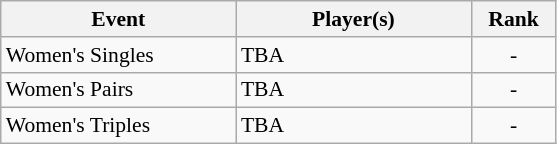<table class="wikitable" style="font-size:90%">
<tr>
<th width=150>Event</th>
<th width=150>Player(s)</th>
<th width=50>Rank</th>
</tr>
<tr>
<td>Women's Singles</td>
<td>TBA</td>
<td align="center">-</td>
</tr>
<tr>
<td>Women's Pairs</td>
<td>TBA</td>
<td align="center">-</td>
</tr>
<tr>
<td>Women's Triples</td>
<td>TBA</td>
<td align="center">-</td>
</tr>
</table>
